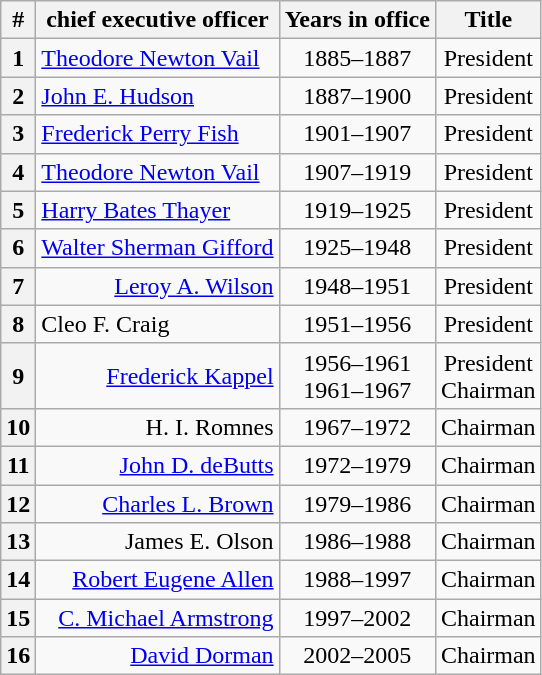<table class="wikitable" style="text-align:center">
<tr>
<th>#</th>
<th>chief executive officer</th>
<th>Years in office</th>
<th>Title</th>
</tr>
<tr>
<th>1</th>
<td align=left> <a href='#'>Theodore Newton Vail</a></td>
<td nowrap>1885–1887</td>
<td>President</td>
</tr>
<tr>
<th>2</th>
<td align=left> <a href='#'>John E. Hudson</a></td>
<td nowrap>1887–1900</td>
<td>President</td>
</tr>
<tr>
<th>3</th>
<td align=left> <a href='#'>Frederick Perry Fish</a></td>
<td nowrap>1901–1907</td>
<td>President</td>
</tr>
<tr>
<th>4</th>
<td align=left> <a href='#'>Theodore Newton Vail</a></td>
<td nowrap>1907–1919</td>
<td>President</td>
</tr>
<tr>
<th>5</th>
<td align=left> <a href='#'>Harry Bates Thayer</a></td>
<td nowrap>1919–1925</td>
<td>President</td>
</tr>
<tr>
<th>6</th>
<td align=left> <a href='#'>Walter Sherman Gifford</a></td>
<td nowrap>1925–1948</td>
<td>President</td>
</tr>
<tr>
<th>7</th>
<td align=right><a href='#'>Leroy A. Wilson</a></td>
<td nowrap>1948–1951</td>
<td>President</td>
</tr>
<tr>
<th>8</th>
<td align=left> Cleo F. Craig</td>
<td nowrap>1951–1956</td>
<td>President</td>
</tr>
<tr>
<th>9</th>
<td align=right><a href='#'>Frederick Kappel</a></td>
<td nowrap>1956–1961<br>1961–1967</td>
<td>President<br>Chairman</td>
</tr>
<tr>
<th>10</th>
<td align=right>H. I. Romnes</td>
<td nowrap>1967–1972</td>
<td>Chairman</td>
</tr>
<tr>
<th>11</th>
<td align=right><a href='#'>John D. deButts</a></td>
<td nowrap>1972–1979</td>
<td>Chairman</td>
</tr>
<tr>
<th>12</th>
<td align=right><a href='#'>Charles L. Brown</a></td>
<td nowrap>1979–1986</td>
<td>Chairman</td>
</tr>
<tr>
<th>13</th>
<td align=right>James E. Olson</td>
<td nowrap>1986–1988</td>
<td>Chairman</td>
</tr>
<tr>
<th>14</th>
<td align=right><a href='#'>Robert Eugene Allen</a></td>
<td nowrap>1988–1997</td>
<td>Chairman</td>
</tr>
<tr>
<th>15</th>
<td align=right><a href='#'>C. Michael Armstrong</a></td>
<td nowrap>1997–2002</td>
<td>Chairman</td>
</tr>
<tr>
<th>16</th>
<td align=right><a href='#'>David Dorman</a></td>
<td nowrap>2002–2005</td>
<td>Chairman</td>
</tr>
</table>
